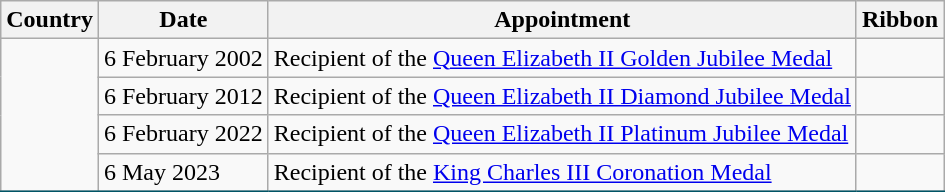<table class="wikitable sortable" style="margin:0.5em 1em 0.5em 0; border:1px solid #005566; border-collapse:collapse;">
<tr>
<th>Country</th>
<th>Date</th>
<th>Appointment</th>
<th>Ribbon</th>
</tr>
<tr>
<td rowspan="4"></td>
<td>6 February 2002</td>
<td>Recipient of the <a href='#'>Queen Elizabeth II Golden Jubilee Medal</a></td>
<td></td>
</tr>
<tr>
<td>6 February 2012</td>
<td>Recipient of the <a href='#'>Queen Elizabeth II Diamond Jubilee Medal</a></td>
<td></td>
</tr>
<tr>
<td>6 February 2022</td>
<td>Recipient of the <a href='#'>Queen Elizabeth II Platinum Jubilee Medal</a></td>
<td></td>
</tr>
<tr>
<td>6 May 2023</td>
<td>Recipient of the <a href='#'>King Charles III Coronation Medal</a></td>
<td></td>
</tr>
<tr>
</tr>
</table>
